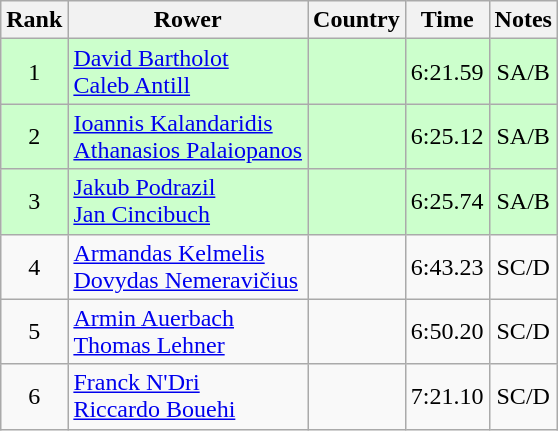<table class="wikitable" style="text-align:center">
<tr>
<th>Rank</th>
<th>Rower</th>
<th>Country</th>
<th>Time</th>
<th>Notes</th>
</tr>
<tr bgcolor=ccffcc>
<td>1</td>
<td align="left"><a href='#'>David Bartholot</a><br><a href='#'>Caleb Antill</a></td>
<td align="left"></td>
<td>6:21.59</td>
<td>SA/B</td>
</tr>
<tr bgcolor=ccffcc>
<td>2</td>
<td align="left"><a href='#'>Ioannis Kalandaridis</a><br><a href='#'>Athanasios Palaiopanos</a></td>
<td align="left"></td>
<td>6:25.12</td>
<td>SA/B</td>
</tr>
<tr bgcolor=ccffcc>
<td>3</td>
<td align="left"><a href='#'>Jakub Podrazil</a><br><a href='#'>Jan Cincibuch</a></td>
<td align="left"></td>
<td>6:25.74</td>
<td>SA/B</td>
</tr>
<tr>
<td>4</td>
<td align="left"><a href='#'>Armandas Kelmelis</a><br><a href='#'>Dovydas Nemeravičius</a></td>
<td align="left"></td>
<td>6:43.23</td>
<td>SC/D</td>
</tr>
<tr>
<td>5</td>
<td align="left"><a href='#'>Armin Auerbach</a><br><a href='#'>Thomas Lehner</a></td>
<td align="left"></td>
<td>6:50.20</td>
<td>SC/D</td>
</tr>
<tr>
<td>6</td>
<td align="left"><a href='#'>Franck N'Dri</a><br><a href='#'>Riccardo Bouehi</a></td>
<td align="left"></td>
<td>7:21.10</td>
<td>SC/D</td>
</tr>
</table>
